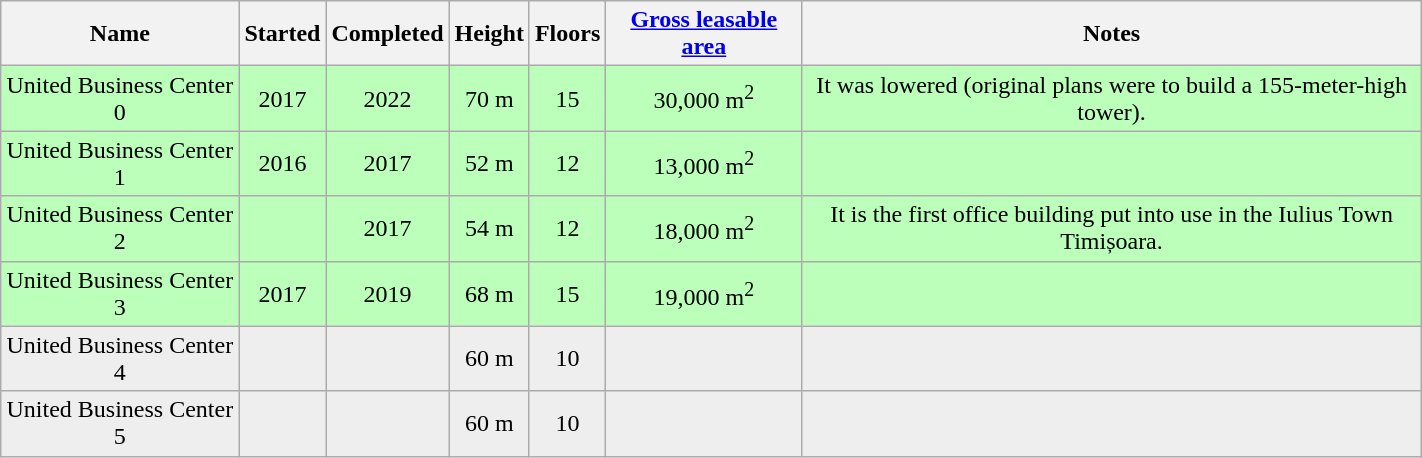<table class="wikitable sortable" style="text-align:center; width:75%">
<tr>
<th>Name</th>
<th>Started</th>
<th>Completed</th>
<th>Height</th>
<th>Floors</th>
<th><a href='#'>Gross leasable area</a></th>
<th>Notes</th>
</tr>
<tr bgcolor="bbffbb">
<td>United Business Center 0</td>
<td>2017</td>
<td>2022</td>
<td>70 m</td>
<td>15</td>
<td>30,000 m<sup>2</sup></td>
<td>It was lowered (original plans were to build a 155-meter-high tower).</td>
</tr>
<tr bgcolor="bbffbb">
<td>United Business Center 1</td>
<td>2016</td>
<td>2017</td>
<td>52 m</td>
<td>12</td>
<td>13,000 m<sup>2</sup></td>
<td></td>
</tr>
<tr bgcolor="bbffbb">
<td>United Business Center 2</td>
<td></td>
<td>2017</td>
<td>54 m</td>
<td>12</td>
<td>18,000 m<sup>2</sup></td>
<td>It is the first office building put into use in the Iulius Town Timișoara.</td>
</tr>
<tr bgcolor="bbffbb">
<td>United Business Center 3</td>
<td>2017</td>
<td>2019</td>
<td>68 m</td>
<td>15</td>
<td>19,000 m<sup>2</sup></td>
<td></td>
</tr>
<tr bgcolor="EEEEEE">
<td>United Business Center 4</td>
<td></td>
<td></td>
<td>60 m</td>
<td>10</td>
<td></td>
<td></td>
</tr>
<tr bgcolor="EEEEEE">
<td>United Business Center 5</td>
<td></td>
<td></td>
<td>60 m</td>
<td>10</td>
<td></td>
<td></td>
</tr>
</table>
